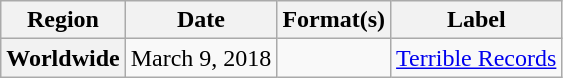<table class="wikitable plainrowheaders">
<tr>
<th scope="col">Region</th>
<th scope="col">Date</th>
<th scope="col">Format(s)</th>
<th scope="col">Label</th>
</tr>
<tr>
<th scope="row">Worldwide</th>
<td>March 9, 2018</td>
<td></td>
<td><a href='#'>Terrible Records</a></td>
</tr>
</table>
